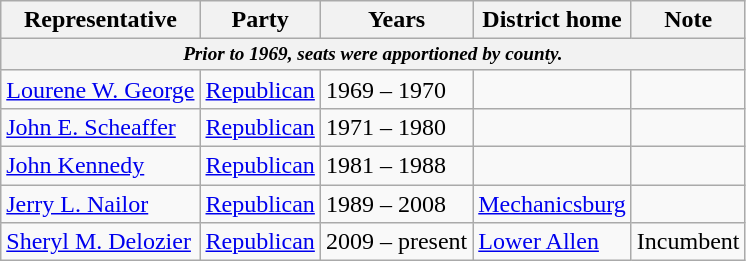<table class=wikitable>
<tr valign=bottom>
<th>Representative</th>
<th>Party</th>
<th>Years</th>
<th>District home</th>
<th>Note</th>
</tr>
<tr>
<th colspan=5 style="font-size: 80%;"><em>Prior to 1969, seats were apportioned by county.</em></th>
</tr>
<tr>
<td><a href='#'>Lourene W. George</a></td>
<td><a href='#'>Republican</a></td>
<td>1969 – 1970</td>
<td></td>
<td></td>
</tr>
<tr>
<td><a href='#'>John E. Scheaffer</a></td>
<td><a href='#'>Republican</a></td>
<td>1971 – 1980</td>
<td></td>
<td></td>
</tr>
<tr>
<td><a href='#'>John Kennedy</a></td>
<td><a href='#'>Republican</a></td>
<td>1981 – 1988</td>
<td></td>
<td></td>
</tr>
<tr>
<td><a href='#'>Jerry L. Nailor</a></td>
<td><a href='#'>Republican</a></td>
<td>1989 – 2008</td>
<td><a href='#'>Mechanicsburg</a></td>
<td></td>
</tr>
<tr>
<td><a href='#'>Sheryl M. Delozier</a></td>
<td><a href='#'>Republican</a></td>
<td>2009 – present</td>
<td><a href='#'>Lower Allen</a></td>
<td>Incumbent</td>
</tr>
</table>
